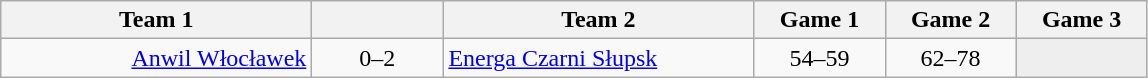<table class=wikitable style="text-align:center">
<tr>
<th width=200>Team 1</th>
<th width=80></th>
<th width=200>Team 2</th>
<th width=80>Game 1</th>
<th width=80>Game 2</th>
<th width=80>Game 3</th>
</tr>
<tr>
<td align=right><a href='#'>Anwil Włocławek</a></td>
<td>0–2</td>
<td align=left><a href='#'>Energa Czarni Słupsk</a></td>
<td>54–59</td>
<td>62–78</td>
<td style="background:#eee;"></td>
</tr>
</table>
